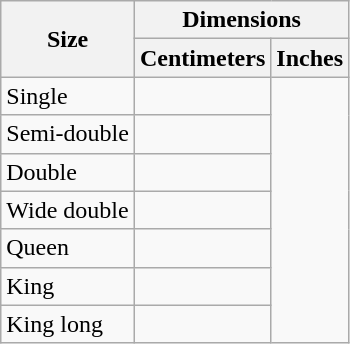<table class="wikitable">
<tr>
<th rowspan="2" scope="col">Size</th>
<th colspan="2" scope="col">Dimensions</th>
</tr>
<tr>
<th>Centimeters</th>
<th>Inches</th>
</tr>
<tr>
<td>Single</td>
<td></td>
</tr>
<tr>
<td>Semi-double</td>
<td></td>
</tr>
<tr>
<td>Double</td>
<td></td>
</tr>
<tr>
<td>Wide double</td>
<td></td>
</tr>
<tr>
<td>Queen</td>
<td></td>
</tr>
<tr>
<td>King</td>
<td></td>
</tr>
<tr>
<td>King long</td>
<td></td>
</tr>
</table>
